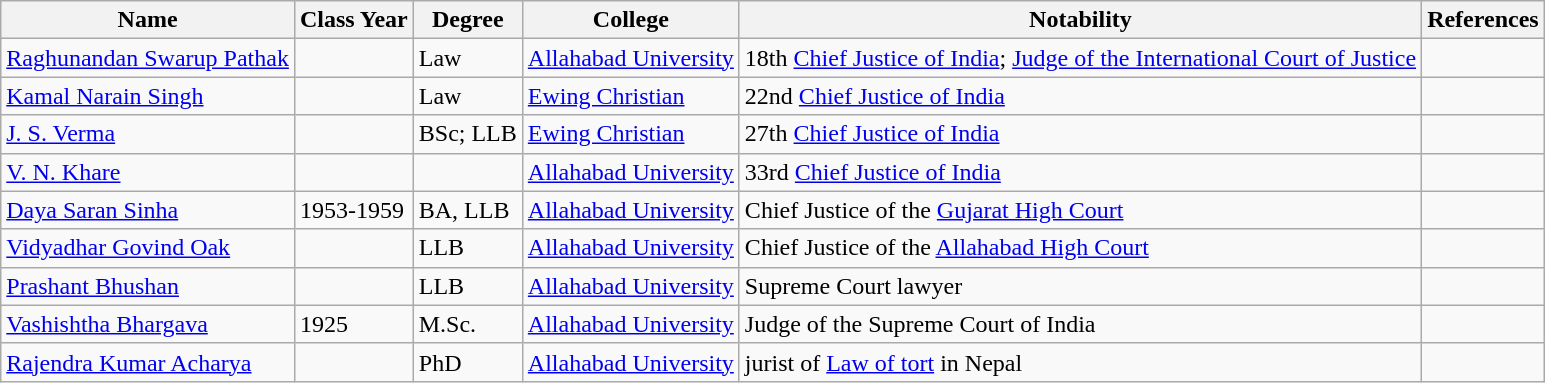<table class="wikitable">
<tr>
<th>Name</th>
<th>Class Year</th>
<th>Degree</th>
<th>College</th>
<th>Notability</th>
<th>References</th>
</tr>
<tr>
<td><a href='#'>Raghunandan Swarup Pathak</a></td>
<td></td>
<td>Law</td>
<td><a href='#'>Allahabad University</a></td>
<td>18th <a href='#'>Chief Justice of India</a>; <a href='#'>Judge of the International Court of Justice</a></td>
<td></td>
</tr>
<tr>
<td><a href='#'>Kamal Narain Singh</a></td>
<td></td>
<td>Law</td>
<td><a href='#'>Ewing Christian</a></td>
<td>22nd <a href='#'>Chief Justice of India</a></td>
<td></td>
</tr>
<tr>
<td><a href='#'>J. S. Verma</a></td>
<td></td>
<td>BSc; LLB</td>
<td><a href='#'>Ewing Christian</a></td>
<td>27th <a href='#'>Chief Justice of India</a></td>
<td></td>
</tr>
<tr>
<td><a href='#'>V. N. Khare</a></td>
<td></td>
<td></td>
<td><a href='#'>Allahabad University</a></td>
<td>33rd <a href='#'>Chief Justice of India</a></td>
<td></td>
</tr>
<tr>
<td><a href='#'>Daya Saran Sinha</a></td>
<td>1953-1959</td>
<td>BA, LLB</td>
<td><a href='#'>Allahabad University</a></td>
<td>Chief Justice of the <a href='#'>Gujarat High Court</a></td>
<td></td>
</tr>
<tr>
<td><a href='#'>Vidyadhar Govind Oak</a></td>
<td></td>
<td>LLB</td>
<td><a href='#'>Allahabad University</a></td>
<td>Chief Justice of the <a href='#'>Allahabad High Court</a></td>
<td></td>
</tr>
<tr>
<td><a href='#'>Prashant Bhushan</a></td>
<td></td>
<td>LLB</td>
<td><a href='#'>Allahabad University</a></td>
<td>Supreme Court lawyer</td>
<td></td>
</tr>
<tr>
<td><a href='#'>Vashishtha Bhargava</a></td>
<td>1925</td>
<td>M.Sc.</td>
<td><a href='#'>Allahabad University</a></td>
<td>Judge of the Supreme Court of India</td>
<td></td>
</tr>
<tr>
<td><a href='#'>Rajendra Kumar Acharya</a></td>
<td></td>
<td>PhD</td>
<td><a href='#'>Allahabad University</a></td>
<td>jurist of <a href='#'>Law of tort</a> in Nepal</td>
<td></td>
</tr>
</table>
